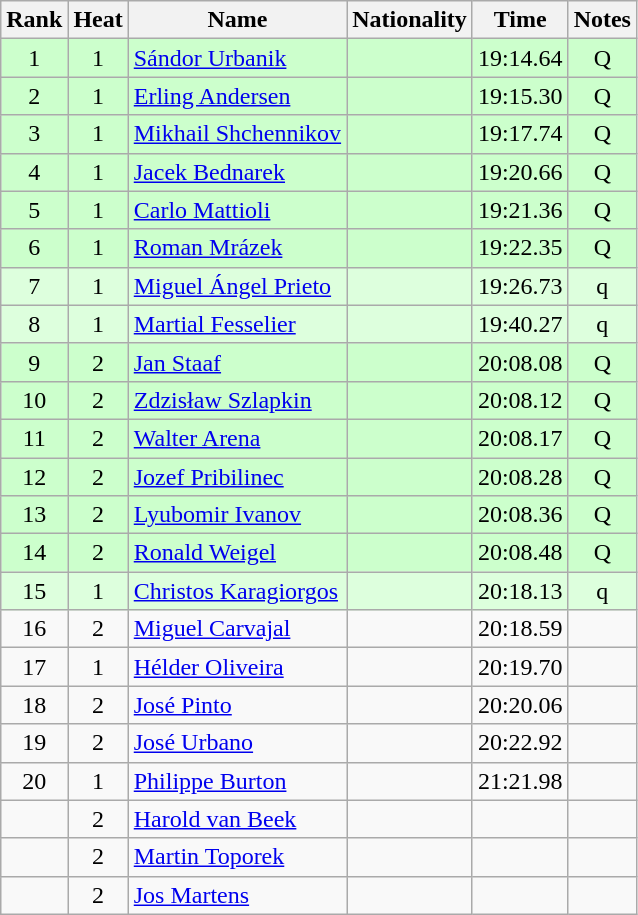<table class="wikitable sortable" style="text-align:center">
<tr>
<th>Rank</th>
<th>Heat</th>
<th>Name</th>
<th>Nationality</th>
<th>Time</th>
<th>Notes</th>
</tr>
<tr bgcolor=ccffcc>
<td>1</td>
<td>1</td>
<td align="left"><a href='#'>Sándor Urbanik</a></td>
<td align=left></td>
<td>19:14.64</td>
<td>Q</td>
</tr>
<tr bgcolor=ccffcc>
<td>2</td>
<td>1</td>
<td align="left"><a href='#'>Erling Andersen</a></td>
<td align=left></td>
<td>19:15.30</td>
<td>Q</td>
</tr>
<tr bgcolor=ccffcc>
<td>3</td>
<td>1</td>
<td align="left"><a href='#'>Mikhail Shchennikov</a></td>
<td align=left></td>
<td>19:17.74</td>
<td>Q</td>
</tr>
<tr bgcolor=ccffcc>
<td>4</td>
<td>1</td>
<td align="left"><a href='#'>Jacek Bednarek</a></td>
<td align=left></td>
<td>19:20.66</td>
<td>Q</td>
</tr>
<tr bgcolor=ccffcc>
<td>5</td>
<td>1</td>
<td align="left"><a href='#'>Carlo Mattioli</a></td>
<td align=left></td>
<td>19:21.36</td>
<td>Q</td>
</tr>
<tr bgcolor=ccffcc>
<td>6</td>
<td>1</td>
<td align="left"><a href='#'>Roman Mrázek</a></td>
<td align=left></td>
<td>19:22.35</td>
<td>Q</td>
</tr>
<tr bgcolor=ddffdd>
<td>7</td>
<td>1</td>
<td align="left"><a href='#'>Miguel Ángel Prieto</a></td>
<td align=left></td>
<td>19:26.73</td>
<td>q</td>
</tr>
<tr bgcolor=ddffdd>
<td>8</td>
<td>1</td>
<td align="left"><a href='#'>Martial Fesselier</a></td>
<td align=left></td>
<td>19:40.27</td>
<td>q</td>
</tr>
<tr bgcolor=ccffcc>
<td>9</td>
<td>2</td>
<td align="left"><a href='#'>Jan Staaf</a></td>
<td align=left></td>
<td>20:08.08</td>
<td>Q</td>
</tr>
<tr bgcolor=ccffcc>
<td>10</td>
<td>2</td>
<td align="left"><a href='#'>Zdzisław Szlapkin</a></td>
<td align=left></td>
<td>20:08.12</td>
<td>Q</td>
</tr>
<tr bgcolor=ccffcc>
<td>11</td>
<td>2</td>
<td align="left"><a href='#'>Walter Arena</a></td>
<td align=left></td>
<td>20:08.17</td>
<td>Q</td>
</tr>
<tr bgcolor=ccffcc>
<td>12</td>
<td>2</td>
<td align="left"><a href='#'>Jozef Pribilinec</a></td>
<td align=left></td>
<td>20:08.28</td>
<td>Q</td>
</tr>
<tr bgcolor=ccffcc>
<td>13</td>
<td>2</td>
<td align="left"><a href='#'>Lyubomir Ivanov</a></td>
<td align=left></td>
<td>20:08.36</td>
<td>Q</td>
</tr>
<tr bgcolor=ccffcc>
<td>14</td>
<td>2</td>
<td align="left"><a href='#'>Ronald Weigel</a></td>
<td align=left></td>
<td>20:08.48</td>
<td>Q</td>
</tr>
<tr bgcolor=ddffdd>
<td>15</td>
<td>1</td>
<td align="left"><a href='#'>Christos Karagiorgos</a></td>
<td align=left></td>
<td>20:18.13</td>
<td>q</td>
</tr>
<tr>
<td>16</td>
<td>2</td>
<td align="left"><a href='#'>Miguel Carvajal</a></td>
<td align=left></td>
<td>20:18.59</td>
<td></td>
</tr>
<tr>
<td>17</td>
<td>1</td>
<td align="left"><a href='#'>Hélder Oliveira</a></td>
<td align=left></td>
<td>20:19.70</td>
<td></td>
</tr>
<tr>
<td>18</td>
<td>2</td>
<td align="left"><a href='#'>José Pinto</a></td>
<td align=left></td>
<td>20:20.06</td>
<td></td>
</tr>
<tr>
<td>19</td>
<td>2</td>
<td align="left"><a href='#'>José Urbano</a></td>
<td align=left></td>
<td>20:22.92</td>
<td></td>
</tr>
<tr>
<td>20</td>
<td>1</td>
<td align="left"><a href='#'>Philippe Burton</a></td>
<td align=left></td>
<td>21:21.98</td>
<td></td>
</tr>
<tr>
<td></td>
<td>2</td>
<td align="left"><a href='#'>Harold van Beek</a></td>
<td align=left></td>
<td></td>
<td></td>
</tr>
<tr>
<td></td>
<td>2</td>
<td align="left"><a href='#'>Martin Toporek</a></td>
<td align=left></td>
<td></td>
<td></td>
</tr>
<tr>
<td></td>
<td>2</td>
<td align="left"><a href='#'>Jos Martens</a></td>
<td align=left></td>
<td></td>
<td></td>
</tr>
</table>
